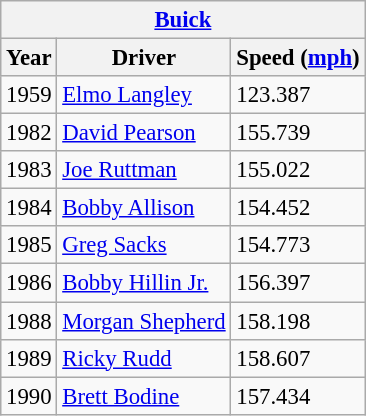<table class="wikitable" style="font-size: 95%;">
<tr>
<th colspan=3><a href='#'>Buick</a></th>
</tr>
<tr>
<th>Year</th>
<th>Driver</th>
<th>Speed (<a href='#'>mph</a>)</th>
</tr>
<tr>
<td>1959</td>
<td><a href='#'>Elmo Langley</a></td>
<td>123.387</td>
</tr>
<tr>
<td>1982</td>
<td><a href='#'>David Pearson</a></td>
<td>155.739</td>
</tr>
<tr>
<td>1983</td>
<td><a href='#'>Joe Ruttman</a></td>
<td>155.022</td>
</tr>
<tr>
<td>1984</td>
<td><a href='#'>Bobby Allison</a></td>
<td>154.452</td>
</tr>
<tr>
<td>1985</td>
<td><a href='#'>Greg Sacks</a></td>
<td>154.773</td>
</tr>
<tr>
<td>1986</td>
<td><a href='#'>Bobby Hillin Jr.</a></td>
<td>156.397</td>
</tr>
<tr>
<td>1988</td>
<td><a href='#'>Morgan Shepherd</a></td>
<td>158.198</td>
</tr>
<tr>
<td>1989</td>
<td><a href='#'>Ricky Rudd</a></td>
<td>158.607</td>
</tr>
<tr>
<td>1990</td>
<td><a href='#'>Brett Bodine</a></td>
<td>157.434</td>
</tr>
</table>
